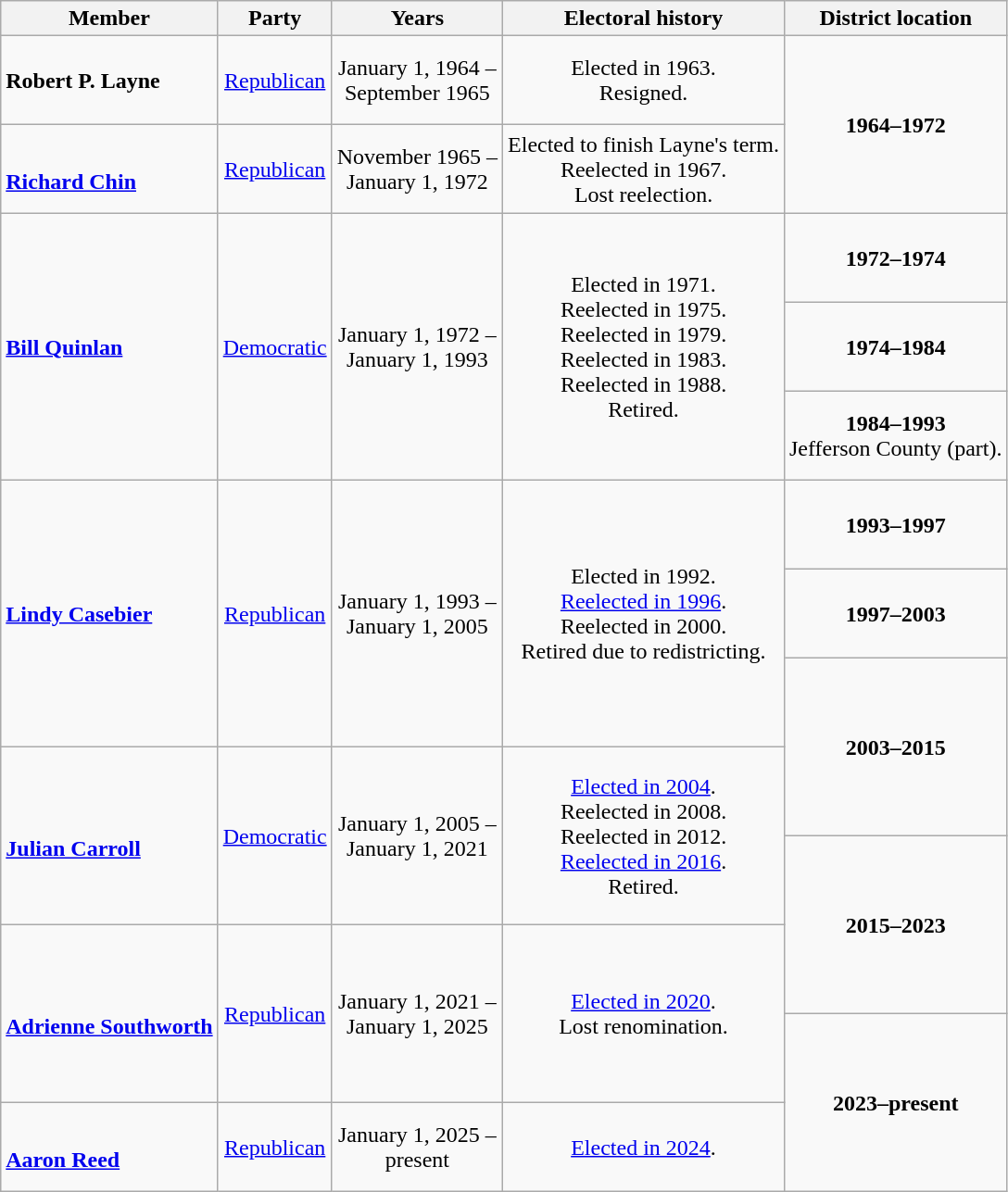<table class=wikitable style="text-align:center">
<tr>
<th>Member</th>
<th>Party</th>
<th>Years</th>
<th>Electoral history</th>
<th>District location</th>
</tr>
<tr style="height:4em">
<td align=left><strong>Robert P. Layne</strong><br></td>
<td><a href='#'>Republican</a></td>
<td nowrap>January 1, 1964 –<br>September 1965</td>
<td>Elected in 1963.<br>Resigned.</td>
<td rowspan=2><strong>1964–1972</strong><br></td>
</tr>
<tr style="height:4em">
<td align=left><br><strong><a href='#'>Richard Chin</a></strong><br></td>
<td><a href='#'>Republican</a></td>
<td nowrap>November 1965 –<br>January 1, 1972</td>
<td>Elected to finish Layne's term.<br>Reelected in 1967.<br>Lost reelection.</td>
</tr>
<tr style="height:4em">
<td rowspan=3 align=left><strong><a href='#'>Bill Quinlan</a></strong><br></td>
<td rowspan=3 ><a href='#'>Democratic</a></td>
<td rowspan=3 nowrap>January 1, 1972 –<br>January 1, 1993</td>
<td rowspan=3>Elected in 1971.<br>Reelected in 1975.<br>Reelected in 1979.<br>Reelected in 1983.<br>Reelected in 1988.<br>Retired.</td>
<td><strong>1972–1974</strong><br></td>
</tr>
<tr style="height:4em">
<td><strong>1974–1984</strong><br></td>
</tr>
<tr style="height:4em">
<td><strong>1984–1993</strong><br>Jefferson County (part).</td>
</tr>
<tr style="height:4em">
<td rowspan=3 align=left><strong><a href='#'>Lindy Casebier</a></strong><br></td>
<td rowspan=3 ><a href='#'>Republican</a></td>
<td rowspan=3 nowrap>January 1, 1993 –<br>January 1, 2005</td>
<td rowspan=3>Elected in 1992.<br><a href='#'>Reelected in 1996</a>.<br>Reelected in 2000.<br>Retired due to redistricting.</td>
<td><strong>1993–1997</strong><br></td>
</tr>
<tr style="height:4em">
<td><strong>1997–2003</strong><br></td>
</tr>
<tr style="height:4em">
<td rowspan=2><strong>2003–2015</strong><br></td>
</tr>
<tr style="height:4em">
<td rowspan=2 align=left><br><strong><a href='#'>Julian Carroll</a></strong><br></td>
<td rowspan=2 ><a href='#'>Democratic</a></td>
<td rowspan=2 nowrap>January 1, 2005 –<br>January 1, 2021</td>
<td rowspan=2><a href='#'>Elected in 2004</a>.<br>Reelected in 2008.<br>Reelected in 2012.<br><a href='#'>Reelected in 2016</a>.<br>Retired.</td>
</tr>
<tr style="height:4em">
<td rowspan=2><strong>2015–2023</strong><br></td>
</tr>
<tr style="height:4em">
<td rowspan=2 align=left><br><strong><a href='#'>Adrienne Southworth</a></strong><br></td>
<td rowspan=2 ><a href='#'>Republican</a></td>
<td rowspan=2 nowrap>January 1, 2021 –<br>January 1, 2025</td>
<td rowspan=2><a href='#'>Elected in 2020</a>.<br>Lost renomination.</td>
</tr>
<tr style="height:4em">
<td rowspan=2><strong>2023–present</strong><br></td>
</tr>
<tr style="height:4em">
<td align=left><br><strong><a href='#'>Aaron Reed</a></strong><br></td>
<td><a href='#'>Republican</a></td>
<td nowrap>January 1, 2025 –<br>present</td>
<td><a href='#'>Elected in 2024</a>.</td>
</tr>
</table>
